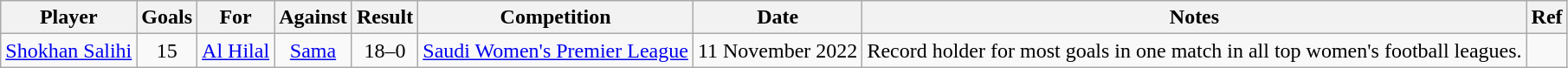<table class="wikitable" style="text-align:center;">
<tr>
<th>Player</th>
<th>Goals</th>
<th>For</th>
<th>Against</th>
<th>Result</th>
<th>Competition</th>
<th>Date</th>
<th>Notes</th>
<th>Ref</th>
</tr>
<tr>
<td align="left"><a href='#'>Shokhan Salihi</a></td>
<td>15</td>
<td><a href='#'>Al Hilal</a></td>
<td><a href='#'>Sama</a></td>
<td>18–0</td>
<td><a href='#'>Saudi Women's Premier League</a></td>
<td>11 November 2022</td>
<td>Record holder for most goals in one match in all top women's football leagues.</td>
<td></td>
</tr>
</table>
